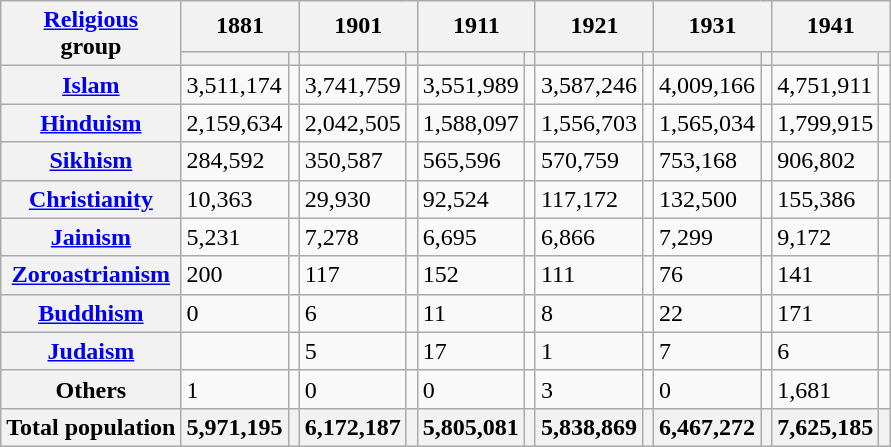<table class="wikitable collapsible sortable">
<tr>
<th rowspan="2"><a href='#'>Religious</a><br>group</th>
<th colspan="2">1881</th>
<th colspan="2">1901</th>
<th colspan="2">1911</th>
<th colspan="2">1921</th>
<th colspan="2">1931</th>
<th colspan="2">1941</th>
</tr>
<tr>
<th><a href='#'></a></th>
<th></th>
<th></th>
<th></th>
<th></th>
<th></th>
<th></th>
<th></th>
<th></th>
<th></th>
<th></th>
<th></th>
</tr>
<tr>
<th><a href='#'>Islam</a> </th>
<td>3,511,174</td>
<td></td>
<td>3,741,759</td>
<td></td>
<td>3,551,989</td>
<td></td>
<td>3,587,246</td>
<td></td>
<td>4,009,166</td>
<td></td>
<td>4,751,911</td>
<td></td>
</tr>
<tr>
<th><a href='#'>Hinduism</a> </th>
<td>2,159,634</td>
<td></td>
<td>2,042,505</td>
<td></td>
<td>1,588,097</td>
<td></td>
<td>1,556,703</td>
<td></td>
<td>1,565,034</td>
<td></td>
<td>1,799,915</td>
<td></td>
</tr>
<tr>
<th><a href='#'>Sikhism</a> </th>
<td>284,592</td>
<td></td>
<td>350,587</td>
<td></td>
<td>565,596</td>
<td></td>
<td>570,759</td>
<td></td>
<td>753,168</td>
<td></td>
<td>906,802</td>
<td></td>
</tr>
<tr>
<th><a href='#'>Christianity</a> </th>
<td>10,363</td>
<td></td>
<td>29,930</td>
<td></td>
<td>92,524</td>
<td></td>
<td>117,172</td>
<td></td>
<td>132,500</td>
<td></td>
<td>155,386</td>
<td></td>
</tr>
<tr>
<th><a href='#'>Jainism</a> </th>
<td>5,231</td>
<td></td>
<td>7,278</td>
<td></td>
<td>6,695</td>
<td></td>
<td>6,866</td>
<td></td>
<td>7,299</td>
<td></td>
<td>9,172</td>
<td></td>
</tr>
<tr>
<th><a href='#'>Zoroastrianism</a> </th>
<td>200</td>
<td></td>
<td>117</td>
<td></td>
<td>152</td>
<td></td>
<td>111</td>
<td></td>
<td>76</td>
<td></td>
<td>141</td>
<td></td>
</tr>
<tr>
<th><a href='#'>Buddhism</a> </th>
<td>0</td>
<td></td>
<td>6</td>
<td></td>
<td>11</td>
<td></td>
<td>8</td>
<td></td>
<td>22</td>
<td></td>
<td>171</td>
<td></td>
</tr>
<tr>
<th><a href='#'>Judaism</a> </th>
<td></td>
<td></td>
<td>5</td>
<td></td>
<td>17</td>
<td></td>
<td>1</td>
<td></td>
<td>7</td>
<td></td>
<td>6</td>
<td></td>
</tr>
<tr>
<th>Others</th>
<td>1</td>
<td></td>
<td>0</td>
<td></td>
<td>0</td>
<td></td>
<td>3</td>
<td></td>
<td>0</td>
<td></td>
<td>1,681</td>
<td></td>
</tr>
<tr>
<th>Total population</th>
<th>5,971,195</th>
<th></th>
<th>6,172,187</th>
<th></th>
<th>5,805,081</th>
<th></th>
<th>5,838,869</th>
<th></th>
<th>6,467,272</th>
<th></th>
<th>7,625,185</th>
<th></th>
</tr>
</table>
